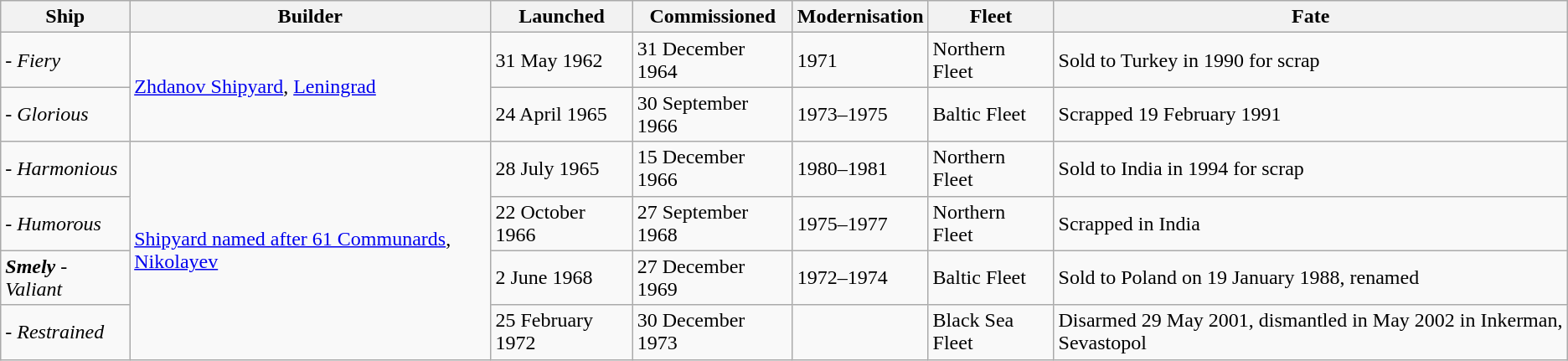<table class="wikitable">
<tr>
<th>Ship</th>
<th>Builder</th>
<th>Launched</th>
<th>Commissioned</th>
<th>Modernisation</th>
<th>Fleet</th>
<th>Fate</th>
</tr>
<tr>
<td><strong></strong> - <em>Fiery</em></td>
<td rowspan="2"><a href='#'>Zhdanov Shipyard</a>, <a href='#'>Leningrad</a></td>
<td>31 May 1962</td>
<td>31 December 1964</td>
<td>1971</td>
<td>Northern Fleet</td>
<td>Sold to Turkey in 1990 for scrap</td>
</tr>
<tr>
<td><strong></strong> - <em>Glorious</em></td>
<td>24 April 1965</td>
<td>30 September 1966</td>
<td>1973–1975</td>
<td>Baltic Fleet</td>
<td>Scrapped 19 February 1991</td>
</tr>
<tr>
<td><strong></strong> - <em>Harmonious</em></td>
<td rowspan="4"><a href='#'>Shipyard named after 61 Communards</a>, <a href='#'>Nikolayev</a></td>
<td>28 July 1965</td>
<td>15 December 1966</td>
<td>1980–1981</td>
<td>Northern Fleet</td>
<td>Sold to India in 1994 for scrap</td>
</tr>
<tr>
<td><strong></strong> - <em>Humorous</em></td>
<td>22 October 1966</td>
<td>27 September 1968</td>
<td>1975–1977</td>
<td>Northern Fleet</td>
<td>Scrapped in India</td>
</tr>
<tr>
<td><strong><em>Smely</em></strong> - <em>Valiant</em></td>
<td>2 June 1968</td>
<td>27 December 1969</td>
<td>1972–1974</td>
<td>Baltic Fleet</td>
<td>Sold to Poland on 19 January 1988, renamed </td>
</tr>
<tr>
<td><strong></strong> - <em>Restrained</em></td>
<td>25 February 1972</td>
<td>30 December 1973</td>
<td></td>
<td>Black Sea Fleet</td>
<td>Disarmed 29 May 2001, dismantled in May 2002 in Inkerman, Sevastopol</td>
</tr>
</table>
